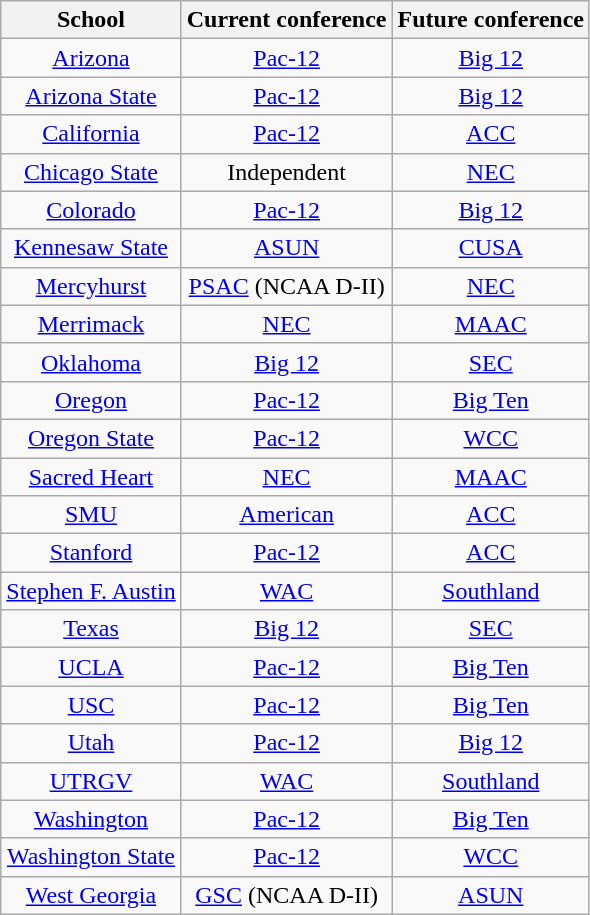<table class="wikitable sortable" style="font-size:100%; text-align:center;">
<tr>
<th><strong>School</strong></th>
<th><strong>Current conference</strong></th>
<th><strong>Future conference</strong></th>
</tr>
<tr>
<td><a href='#'>Arizona</a></td>
<td><a href='#'>Pac-12</a></td>
<td><a href='#'>Big 12</a></td>
</tr>
<tr>
<td><a href='#'>Arizona State</a></td>
<td><a href='#'>Pac-12</a></td>
<td><a href='#'>Big 12</a></td>
</tr>
<tr>
<td><a href='#'>California</a></td>
<td><a href='#'>Pac-12</a></td>
<td><a href='#'>ACC</a></td>
</tr>
<tr>
<td><a href='#'>Chicago State</a></td>
<td>Independent</td>
<td><a href='#'>NEC</a></td>
</tr>
<tr>
<td><a href='#'>Colorado</a></td>
<td><a href='#'>Pac-12</a></td>
<td><a href='#'>Big 12</a></td>
</tr>
<tr>
<td><a href='#'>Kennesaw State</a></td>
<td><a href='#'>ASUN</a></td>
<td><a href='#'>CUSA</a></td>
</tr>
<tr>
<td><a href='#'>Mercyhurst</a></td>
<td><a href='#'>PSAC</a> (NCAA D-II)</td>
<td><a href='#'>NEC</a></td>
</tr>
<tr>
<td><a href='#'>Merrimack</a></td>
<td><a href='#'>NEC</a></td>
<td><a href='#'>MAAC</a></td>
</tr>
<tr>
<td><a href='#'>Oklahoma</a></td>
<td><a href='#'>Big 12</a></td>
<td><a href='#'>SEC</a></td>
</tr>
<tr>
<td><a href='#'>Oregon</a></td>
<td><a href='#'>Pac-12</a></td>
<td><a href='#'>Big Ten</a></td>
</tr>
<tr>
<td><a href='#'>Oregon State</a></td>
<td><a href='#'>Pac-12</a></td>
<td><a href='#'>WCC</a></td>
</tr>
<tr>
<td><a href='#'>Sacred Heart</a></td>
<td><a href='#'>NEC</a></td>
<td><a href='#'>MAAC</a></td>
</tr>
<tr>
<td><a href='#'>SMU</a></td>
<td><a href='#'>American</a></td>
<td><a href='#'>ACC</a></td>
</tr>
<tr>
<td><a href='#'>Stanford</a></td>
<td><a href='#'>Pac-12</a></td>
<td><a href='#'>ACC</a></td>
</tr>
<tr>
<td><a href='#'>Stephen F. Austin</a></td>
<td><a href='#'>WAC</a></td>
<td><a href='#'>Southland</a></td>
</tr>
<tr>
<td><a href='#'>Texas</a></td>
<td><a href='#'>Big 12</a></td>
<td><a href='#'>SEC</a></td>
</tr>
<tr>
<td><a href='#'>UCLA</a></td>
<td><a href='#'>Pac-12</a></td>
<td><a href='#'>Big Ten</a></td>
</tr>
<tr>
<td><a href='#'>USC</a></td>
<td><a href='#'>Pac-12</a></td>
<td><a href='#'>Big Ten</a></td>
</tr>
<tr>
<td><a href='#'>Utah</a></td>
<td><a href='#'>Pac-12</a></td>
<td><a href='#'>Big 12</a></td>
</tr>
<tr>
<td><a href='#'>UTRGV</a></td>
<td><a href='#'>WAC</a></td>
<td><a href='#'>Southland</a></td>
</tr>
<tr>
<td><a href='#'>Washington</a></td>
<td><a href='#'>Pac-12</a></td>
<td><a href='#'>Big Ten</a></td>
</tr>
<tr>
<td><a href='#'>Washington State</a></td>
<td><a href='#'>Pac-12</a></td>
<td><a href='#'>WCC</a></td>
</tr>
<tr>
<td><a href='#'>West Georgia</a></td>
<td><a href='#'>GSC</a> (NCAA D-II)</td>
<td><a href='#'>ASUN</a></td>
</tr>
</table>
